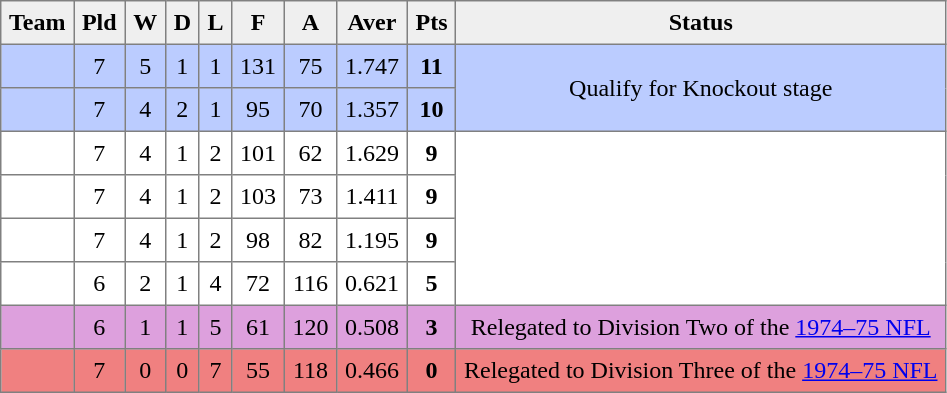<table style=border-collapse:collapse border=1 cellspacing=0 cellpadding=5>
<tr align=center bgcolor=#efefef>
<th>Team</th>
<th>Pld</th>
<th>W</th>
<th>D</th>
<th>L</th>
<th>F</th>
<th>A</th>
<th>Aver</th>
<th>Pts</th>
<th>Status</th>
</tr>
<tr align=center style="background:#bbccff;">
<td style="text-align:left;"> </td>
<td>7</td>
<td>5</td>
<td>1</td>
<td>1</td>
<td>131</td>
<td>75</td>
<td>1.747</td>
<td><strong>11</strong></td>
<td rowspan=2>Qualify for Knockout stage</td>
</tr>
<tr align=center style="background:#bbccff;">
<td style="text-align:left;"> </td>
<td>7</td>
<td>4</td>
<td>2</td>
<td>1</td>
<td>95</td>
<td>70</td>
<td>1.357</td>
<td><strong>10</strong></td>
</tr>
<tr align=center style="background:#FFFFFF;">
<td style="text-align:left;"> </td>
<td>7</td>
<td>4</td>
<td>1</td>
<td>2</td>
<td>101</td>
<td>62</td>
<td>1.629</td>
<td><strong>9</strong></td>
<td rowspan=4></td>
</tr>
<tr align=center style="background:#FFFFFF;">
<td style="text-align:left;"> </td>
<td>7</td>
<td>4</td>
<td>1</td>
<td>2</td>
<td>103</td>
<td>73</td>
<td>1.411</td>
<td><strong>9</strong></td>
</tr>
<tr align=center style="background:#FFFFFF;">
<td style="text-align:left;"> </td>
<td>7</td>
<td>4</td>
<td>1</td>
<td>2</td>
<td>98</td>
<td>82</td>
<td>1.195</td>
<td><strong>9</strong></td>
</tr>
<tr align=center style="background:#FFFFFF;">
<td style="text-align:left;"> </td>
<td>6</td>
<td>2</td>
<td>1</td>
<td>4</td>
<td>72</td>
<td>116</td>
<td>0.621</td>
<td><strong>5</strong></td>
</tr>
<tr align=center style="background:#dda0dd;">
<td style="text-align:left;"> </td>
<td>6</td>
<td>1</td>
<td>1</td>
<td>5</td>
<td>61</td>
<td>120</td>
<td>0.508</td>
<td><strong>3</strong></td>
<td rowspan=1>Relegated to Division Two of the <a href='#'>1974–75 NFL</a></td>
</tr>
<tr align=center style="background:#F08080">
<td style="text-align:left;"> </td>
<td>7</td>
<td>0</td>
<td>0</td>
<td>7</td>
<td>55</td>
<td>118</td>
<td>0.466</td>
<td><strong>0</strong></td>
<td rowspan=1>Relegated to Division Three of the <a href='#'>1974–75 NFL</a></td>
</tr>
</table>
